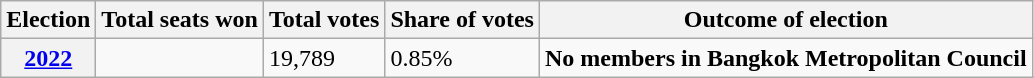<table class="wikitable">
<tr>
<th>Election</th>
<th>Total seats won</th>
<th>Total votes</th>
<th>Share of votes</th>
<th>Outcome of election</th>
</tr>
<tr>
<th><a href='#'>2022</a></th>
<td></td>
<td>19,789</td>
<td>0.85%</td>
<td align=center><strong>No members in Bangkok Metropolitan Council</strong></td>
</tr>
</table>
